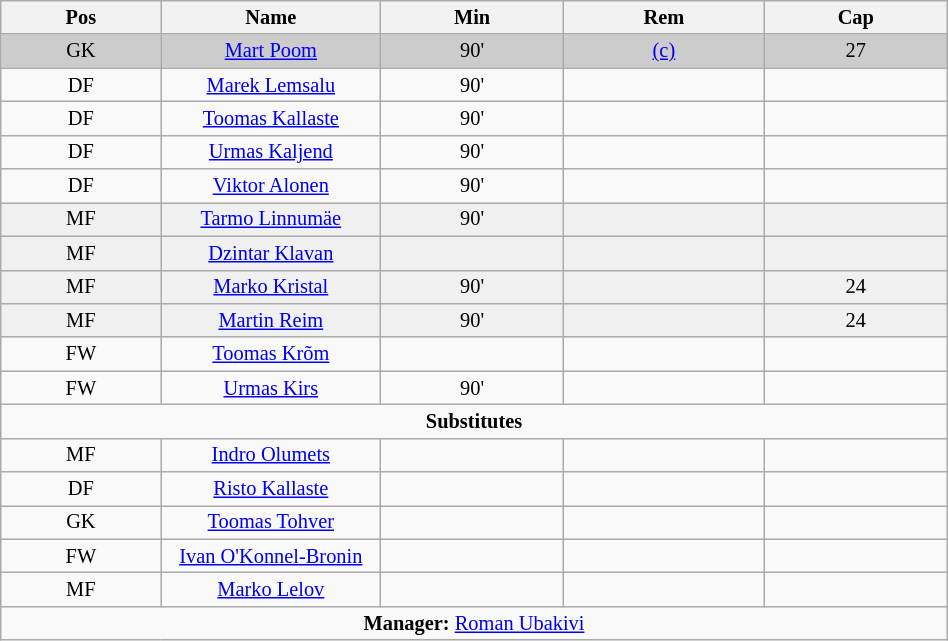<table class="wikitable collapsible collapsed" align="center" style="font-size:85%; text-align:center;" width="50%">
<tr>
<th>Pos</th>
<th width=140>Name</th>
<th>Min</th>
<th>Rem</th>
<th>Cap</th>
</tr>
<tr bgcolor="cccccc">
<td>GK</td>
<td><a href='#'>Mart Poom</a></td>
<td>90'</td>
<td><a href='#'>(c)</a></td>
<td>27</td>
</tr>
<tr>
<td>DF</td>
<td><a href='#'>Marek Lemsalu</a></td>
<td>90'</td>
<td></td>
<td></td>
</tr>
<tr>
<td>DF</td>
<td><a href='#'>Toomas Kallaste</a></td>
<td>90'</td>
<td></td>
<td></td>
</tr>
<tr>
<td>DF</td>
<td><a href='#'>Urmas Kaljend</a></td>
<td>90'</td>
<td></td>
<td></td>
</tr>
<tr>
<td>DF</td>
<td><a href='#'>Viktor Alonen</a></td>
<td>90'</td>
<td></td>
<td></td>
</tr>
<tr bgcolor="#F0F0F0">
<td>MF</td>
<td><a href='#'>Tarmo Linnumäe</a></td>
<td>90'</td>
<td></td>
<td></td>
</tr>
<tr bgcolor="#F0F0F0">
<td>MF</td>
<td><a href='#'>Dzintar Klavan</a></td>
<td></td>
<td></td>
<td></td>
</tr>
<tr bgcolor="#F0F0F0">
<td>MF</td>
<td><a href='#'>Marko Kristal</a></td>
<td>90'</td>
<td></td>
<td>24</td>
</tr>
<tr bgcolor="#F0F0F0">
<td>MF</td>
<td><a href='#'>Martin Reim</a></td>
<td>90'</td>
<td></td>
<td>24</td>
</tr>
<tr>
<td>FW</td>
<td><a href='#'>Toomas Krõm</a></td>
<td></td>
<td></td>
<td></td>
</tr>
<tr>
<td>FW</td>
<td><a href='#'>Urmas Kirs</a></td>
<td>90'</td>
<td></td>
<td></td>
</tr>
<tr>
<td colspan=5 align=center><strong>Substitutes</strong></td>
</tr>
<tr>
<td>MF</td>
<td><a href='#'>Indro Olumets</a></td>
<td></td>
<td></td>
<td></td>
</tr>
<tr>
<td>DF</td>
<td><a href='#'>Risto Kallaste</a></td>
<td></td>
<td></td>
<td></td>
</tr>
<tr>
<td>GK</td>
<td><a href='#'>Toomas Tohver</a></td>
<td></td>
<td></td>
<td></td>
</tr>
<tr>
<td>FW</td>
<td><a href='#'>Ivan O'Konnel-Bronin</a></td>
<td></td>
<td></td>
<td></td>
</tr>
<tr>
<td>MF</td>
<td><a href='#'>Marko Lelov</a></td>
<td></td>
<td></td>
<td></td>
</tr>
<tr>
<td colspan=5 align=center><strong>Manager:</strong>  <a href='#'>Roman Ubakivi</a></td>
</tr>
</table>
